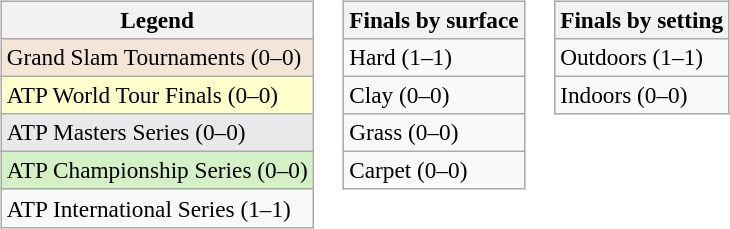<table>
<tr valign=top>
<td><br><table class=wikitable style=font-size:97%>
<tr>
<th>Legend</th>
</tr>
<tr style="background:#f3e6d7;">
<td>Grand Slam Tournaments (0–0)</td>
</tr>
<tr style="background:#ffc;">
<td>ATP World Tour Finals (0–0)</td>
</tr>
<tr style="background:#e9e9e9;">
<td>ATP Masters Series (0–0)</td>
</tr>
<tr style="background:#d4f1c5;">
<td>ATP Championship Series (0–0)</td>
</tr>
<tr>
<td>ATP International Series (1–1)</td>
</tr>
</table>
</td>
<td><br><table class=wikitable style=font-size:97%>
<tr>
<th>Finals by surface</th>
</tr>
<tr>
<td>Hard (1–1)</td>
</tr>
<tr>
<td>Clay (0–0)</td>
</tr>
<tr>
<td>Grass (0–0)</td>
</tr>
<tr>
<td>Carpet (0–0)</td>
</tr>
</table>
</td>
<td><br><table class=wikitable style=font-size:97%>
<tr>
<th>Finals by setting</th>
</tr>
<tr>
<td>Outdoors (1–1)</td>
</tr>
<tr>
<td>Indoors (0–0)</td>
</tr>
</table>
</td>
</tr>
</table>
